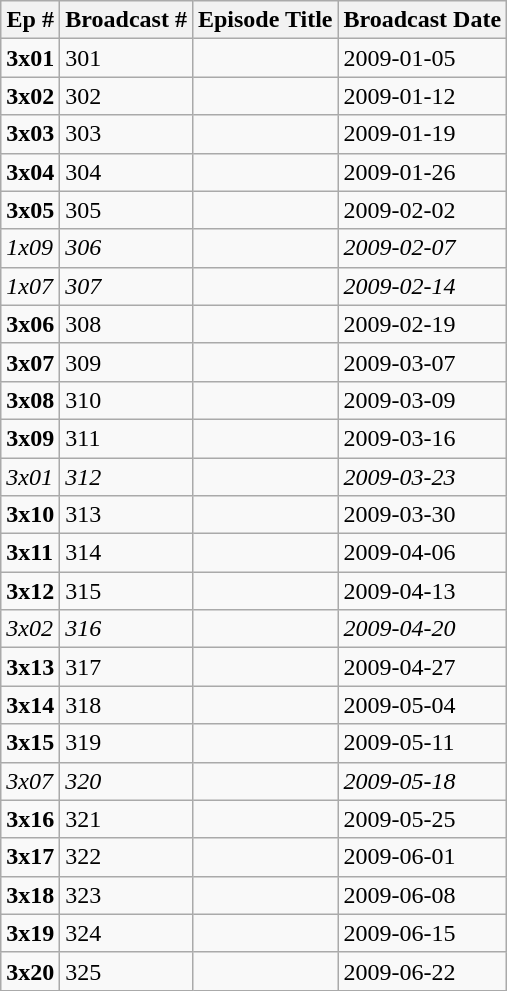<table class="wikitable sortable">
<tr>
<th>Ep #</th>
<th>Broadcast #</th>
<th>Episode Title</th>
<th>Broadcast Date</th>
</tr>
<tr>
<td style="text-align: left; top"><strong>3x01</strong></td>
<td style="text-align: left; top">301</td>
<td style="text-align: left; top"><strong></strong></td>
<td style="text-align: left; top">2009-01-05</td>
</tr>
<tr>
<td style="text-align: left; top"><strong>3x02</strong></td>
<td style="text-align: left; top">302</td>
<td style="text-align: left; top"><strong></strong></td>
<td style="text-align: left; top">2009-01-12</td>
</tr>
<tr>
<td style="text-align: left; top"><strong>3x03</strong></td>
<td style="text-align: left; top">303</td>
<td style="text-align: left; top"><strong></strong></td>
<td style="text-align: left; top">2009-01-19</td>
</tr>
<tr>
<td style="text-align: left; top"><strong>3x04</strong></td>
<td style="text-align: left; top">304</td>
<td style="text-align: left; top"><strong></strong></td>
<td style="text-align: left; top">2009-01-26</td>
</tr>
<tr>
<td style="text-align: left; top"><strong>3x05</strong></td>
<td style="text-align: left; top">305</td>
<td style="text-align: left; top"><strong></strong></td>
<td style="text-align: left; top">2009-02-02</td>
</tr>
<tr>
<td style="text-align: left; top"><em>1x09</em></td>
<td style="text-align: left; top"><em>306</em></td>
<td style="text-align: left; top"><em></em></td>
<td style="text-align: left; top"><em>2009-02-07</em></td>
</tr>
<tr>
<td style="text-align: left; top"><em>1x07</em></td>
<td style="text-align: left; top"><em>307</em></td>
<td style="text-align: left; top"><em></em></td>
<td style="text-align: left; top"><em>2009-02-14</em></td>
</tr>
<tr>
<td style="text-align: left; top"><strong>3x06</strong></td>
<td style="text-align: left; top">308</td>
<td style="text-align: left; top"><strong></strong></td>
<td style="text-align: left; top">2009-02-19</td>
</tr>
<tr>
<td style="text-align: left; top"><strong>3x07</strong></td>
<td style="text-align: left; top">309</td>
<td style="text-align: left; top"><strong></strong></td>
<td style="text-align: left; top">2009-03-07</td>
</tr>
<tr>
<td style="text-align: left; top"><strong>3x08</strong></td>
<td style="text-align: left; top">310</td>
<td style="text-align: left; top"><strong></strong></td>
<td style="text-align: left; top">2009-03-09</td>
</tr>
<tr>
<td style="text-align: left; top"><strong>3x09</strong></td>
<td style="text-align: left; top">311</td>
<td style="text-align: left; top"><strong></strong></td>
<td style="text-align: left; top">2009-03-16</td>
</tr>
<tr>
<td style="text-align: left; top"><em>3x01</em></td>
<td style="text-align: left; top"><em>312</em></td>
<td style="text-align: left; top"><em></em></td>
<td style="text-align: left; top"><em>2009-03-23</em></td>
</tr>
<tr>
<td style="text-align: left; top"><strong>3x10</strong></td>
<td style="text-align: left; top">313</td>
<td style="text-align: left; top"><strong></strong></td>
<td style="text-align: left; top">2009-03-30</td>
</tr>
<tr>
<td style="text-align: left; top"><strong>3x11</strong></td>
<td style="text-align: left; top">314</td>
<td style="text-align: left; top"><strong></strong></td>
<td style="text-align: left; top">2009-04-06</td>
</tr>
<tr>
<td style="text-align: left; top"><strong>3x12</strong></td>
<td style="text-align: left; top">315</td>
<td style="text-align: left; top"><strong></strong></td>
<td style="text-align: left; top">2009-04-13</td>
</tr>
<tr>
<td style="text-align: left; top"><em>3x02</em></td>
<td style="text-align: left; top"><em>316</em></td>
<td style="text-align: left; top"><em></em></td>
<td style="text-align: left; top"><em>2009-04-20</em></td>
</tr>
<tr>
<td style="text-align: left; top"><strong>3x13</strong></td>
<td style="text-align: left; top">317</td>
<td style="text-align: left; top"><strong></strong></td>
<td style="text-align: left; top">2009-04-27</td>
</tr>
<tr>
<td style="text-align: left; top"><strong>3x14</strong></td>
<td style="text-align: left; top">318</td>
<td style="text-align: left; top"><strong></strong></td>
<td style="text-align: left; top">2009-05-04</td>
</tr>
<tr>
<td style="text-align: left; top"><strong>3x15</strong></td>
<td style="text-align: left; top">319</td>
<td style="text-align: left; top"><strong></strong></td>
<td style="text-align: left; top">2009-05-11</td>
</tr>
<tr>
<td style="text-align: left; top"><em>3x07</em></td>
<td style="text-align: left; top"><em>320</em></td>
<td style="text-align: left; top"><em></em></td>
<td style="text-align: left; top"><em>2009-05-18</em></td>
</tr>
<tr>
<td style="text-align: left; top"><strong>3x16</strong></td>
<td style="text-align: left; top">321</td>
<td style="text-align: left; top"><strong></strong></td>
<td style="text-align: left; top">2009-05-25</td>
</tr>
<tr>
<td style="text-align: left; top"><strong>3x17</strong></td>
<td style="text-align: left; top">322</td>
<td style="text-align: left; top"><strong></strong></td>
<td style="text-align: left; top">2009-06-01</td>
</tr>
<tr>
<td style="text-align: left; top"><strong>3x18</strong></td>
<td style="text-align: left; top">323</td>
<td style="text-align: left; top"><strong></strong></td>
<td style="text-align: left; top">2009-06-08</td>
</tr>
<tr>
<td style="text-align: left; top"><strong>3x19</strong></td>
<td style="text-align: left; top">324</td>
<td style="text-align: left; top"><strong></strong></td>
<td style="text-align: left; top">2009-06-15</td>
</tr>
<tr>
<td style="text-align: left; top"><strong>3x20</strong></td>
<td style="text-align: left; top">325</td>
<td style="text-align: left; top"><strong></strong></td>
<td style="text-align: left; top">2009-06-22</td>
</tr>
</table>
